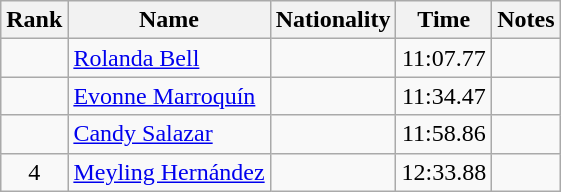<table class="wikitable sortable" style="text-align:center">
<tr>
<th>Rank</th>
<th>Name</th>
<th>Nationality</th>
<th>Time</th>
<th>Notes</th>
</tr>
<tr>
<td></td>
<td align=left><a href='#'>Rolanda Bell</a></td>
<td align=left></td>
<td>11:07.77</td>
<td></td>
</tr>
<tr>
<td></td>
<td align=left><a href='#'>Evonne Marroquín</a></td>
<td align=left></td>
<td>11:34.47</td>
<td></td>
</tr>
<tr>
<td></td>
<td align=left><a href='#'>Candy Salazar</a></td>
<td align=left></td>
<td>11:58.86</td>
<td></td>
</tr>
<tr>
<td>4</td>
<td align=left><a href='#'>Meyling Hernández</a></td>
<td align=left></td>
<td>12:33.88</td>
<td></td>
</tr>
</table>
